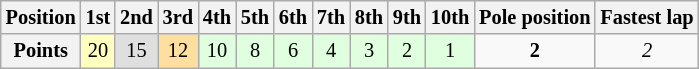<table class="wikitable" style="font-size: 85%;">
<tr>
<th>Position</th>
<th>1st</th>
<th>2nd</th>
<th>3rd</th>
<th>4th</th>
<th>5th</th>
<th>6th</th>
<th>7th</th>
<th>8th</th>
<th>9th</th>
<th>10th</th>
<th>Pole position</th>
<th>Fastest lap</th>
</tr>
<tr align="center">
<th>Points</th>
<td style="background:#FFFFBF;">20</td>
<td style="background:#DFDFDF;">15</td>
<td style="background:#FFDF9F;">12</td>
<td style="background:#DFFFDF;">10</td>
<td style="background:#DFFFDF;">8</td>
<td style="background:#DFFFDF;">6</td>
<td style="background:#DFFFDF;">4</td>
<td style="background:#DFFFDF;">3</td>
<td style="background:#DFFFDF;">2</td>
<td style="background:#DFFFDF;">1</td>
<td><strong>2</strong></td>
<td><em>2</em></td>
</tr>
</table>
